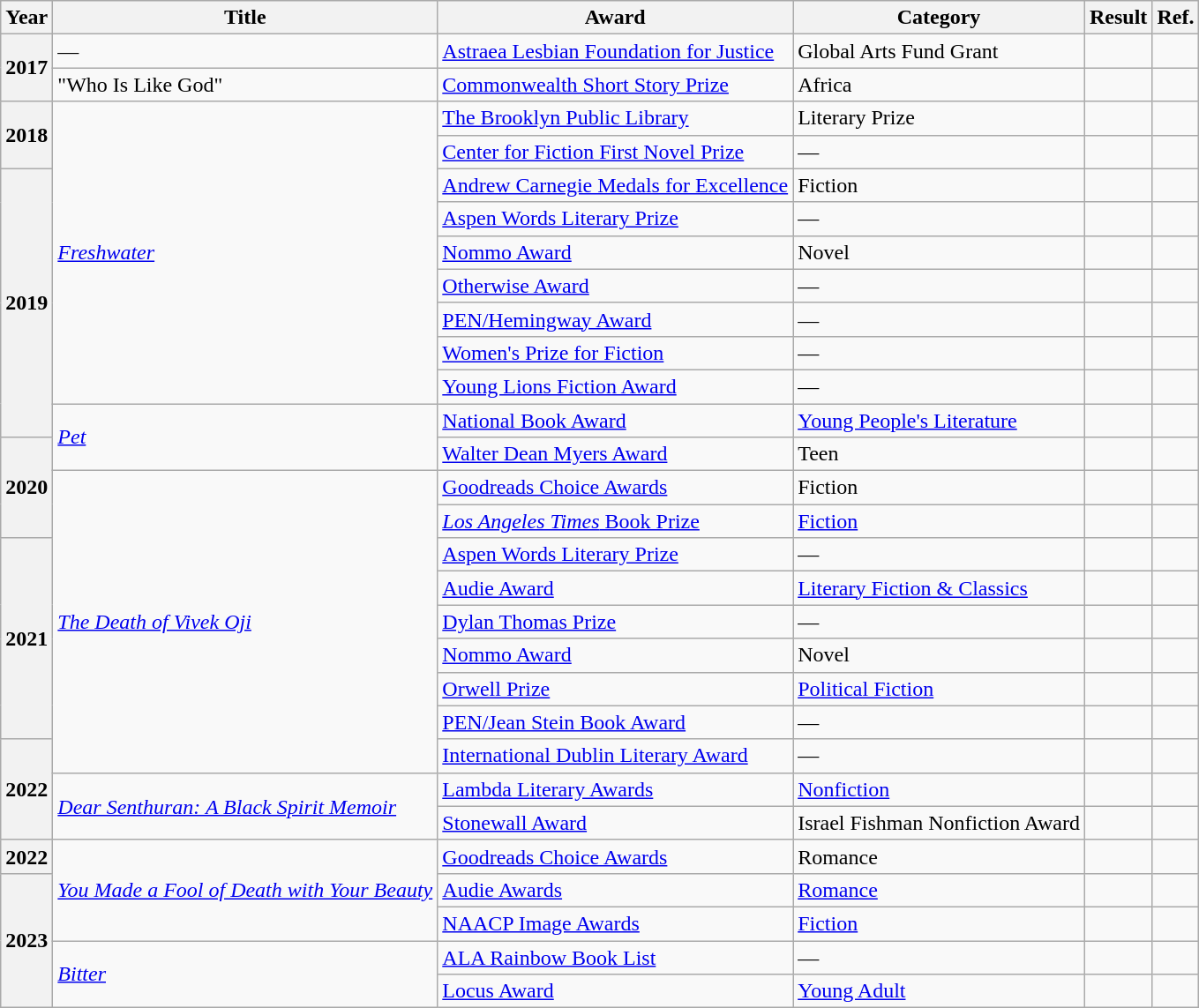<table class="wikitable sortable">
<tr>
<th>Year</th>
<th>Title</th>
<th>Award</th>
<th>Category</th>
<th>Result</th>
<th>Ref.</th>
</tr>
<tr>
<th rowspan="2">2017</th>
<td>—</td>
<td><a href='#'>Astraea Lesbian Foundation for Justice</a></td>
<td>Global Arts Fund Grant</td>
<td></td>
<td></td>
</tr>
<tr>
<td>"Who Is Like God"</td>
<td><a href='#'>Commonwealth Short Story Prize</a></td>
<td>Africa</td>
<td></td>
<td></td>
</tr>
<tr>
<th rowspan="2">2018</th>
<td rowspan="9"><em><a href='#'>Freshwater</a></em></td>
<td><a href='#'>The Brooklyn Public Library</a></td>
<td>Literary Prize</td>
<td></td>
<td></td>
</tr>
<tr>
<td><a href='#'>Center for Fiction First Novel Prize</a></td>
<td>—</td>
<td></td>
<td></td>
</tr>
<tr>
<th rowspan="8">2019</th>
<td><a href='#'>Andrew Carnegie Medals for Excellence</a></td>
<td>Fiction</td>
<td></td>
<td></td>
</tr>
<tr>
<td><a href='#'>Aspen Words Literary Prize</a></td>
<td>—</td>
<td></td>
<td></td>
</tr>
<tr>
<td><a href='#'>Nommo Award</a></td>
<td>Novel</td>
<td></td>
<td></td>
</tr>
<tr>
<td><a href='#'>Otherwise Award</a></td>
<td>—</td>
<td></td>
<td></td>
</tr>
<tr>
<td><a href='#'>PEN/Hemingway Award</a></td>
<td>—</td>
<td></td>
<td></td>
</tr>
<tr>
<td><a href='#'>Women's Prize for Fiction</a></td>
<td>—</td>
<td></td>
<td></td>
</tr>
<tr>
<td><a href='#'>Young Lions Fiction Award</a></td>
<td>—</td>
<td></td>
<td></td>
</tr>
<tr>
<td rowspan="2"><em><a href='#'>Pet</a></em></td>
<td><a href='#'>National Book Award</a></td>
<td><a href='#'>Young People's Literature</a></td>
<td></td>
<td></td>
</tr>
<tr>
<th rowspan="3">2020</th>
<td><a href='#'>Walter Dean Myers Award</a></td>
<td>Teen</td>
<td></td>
<td></td>
</tr>
<tr>
<td rowspan="9"><em><a href='#'>The Death of Vivek Oji</a></em></td>
<td><a href='#'>Goodreads Choice Awards</a></td>
<td>Fiction</td>
<td></td>
<td></td>
</tr>
<tr>
<td><a href='#'><em>Los Angeles Times</em> Book Prize</a></td>
<td><a href='#'>Fiction</a></td>
<td></td>
<td></td>
</tr>
<tr>
<th rowspan="6">2021</th>
<td><a href='#'>Aspen Words Literary Prize</a></td>
<td>—</td>
<td></td>
<td></td>
</tr>
<tr>
<td><a href='#'>Audie Award</a></td>
<td><a href='#'>Literary Fiction & Classics</a></td>
<td></td>
<td></td>
</tr>
<tr>
<td><a href='#'>Dylan Thomas Prize</a></td>
<td>—</td>
<td></td>
<td></td>
</tr>
<tr>
<td><a href='#'>Nommo Award</a></td>
<td>Novel</td>
<td></td>
<td></td>
</tr>
<tr>
<td><a href='#'>Orwell Prize</a></td>
<td><a href='#'>Political Fiction</a></td>
<td></td>
<td></td>
</tr>
<tr>
<td><a href='#'>PEN/Jean Stein Book Award</a></td>
<td>—</td>
<td></td>
<td></td>
</tr>
<tr>
<th rowspan="3">2022</th>
<td><a href='#'>International Dublin Literary Award</a></td>
<td>—</td>
<td></td>
<td></td>
</tr>
<tr>
<td rowspan="2"><em><a href='#'>Dear Senthuran: A Black Spirit Memoir</a></em></td>
<td><a href='#'>Lambda Literary Awards</a></td>
<td><a href='#'>Nonfiction</a></td>
<td></td>
<td></td>
</tr>
<tr>
<td><a href='#'>Stonewall Award</a></td>
<td>Israel Fishman Nonfiction Award</td>
<td></td>
<td></td>
</tr>
<tr>
<th>2022</th>
<td rowspan="3"><em><a href='#'>You Made a Fool of Death with Your Beauty</a></em></td>
<td><a href='#'>Goodreads Choice Awards</a></td>
<td>Romance</td>
<td></td>
<td></td>
</tr>
<tr>
<th rowspan="4">2023</th>
<td><a href='#'>Audie Awards</a></td>
<td><a href='#'>Romance</a></td>
<td></td>
<td></td>
</tr>
<tr>
<td><a href='#'>NAACP Image Awards</a></td>
<td><a href='#'>Fiction</a></td>
<td></td>
<td></td>
</tr>
<tr>
<td rowspan="2"><em><a href='#'>Bitter</a></em></td>
<td><a href='#'>ALA Rainbow Book List</a></td>
<td>—</td>
<td></td>
<td></td>
</tr>
<tr>
<td><a href='#'>Locus Award</a></td>
<td><a href='#'>Young Adult</a></td>
<td></td>
<td></td>
</tr>
</table>
